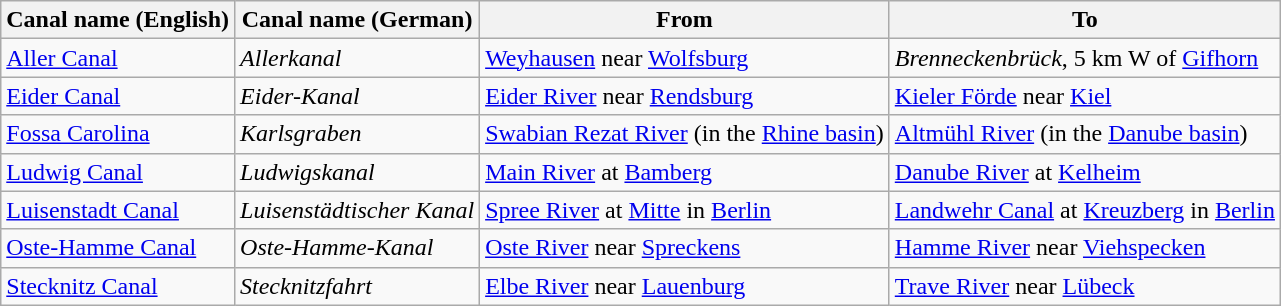<table class="wikitable" style="vertical-align:top;">
<tr>
<th>Canal name (English)</th>
<th>Canal name (German)</th>
<th>From</th>
<th>To</th>
</tr>
<tr>
<td><a href='#'>Aller Canal</a></td>
<td><em>Allerkanal</em></td>
<td><a href='#'>Weyhausen</a> near <a href='#'>Wolfsburg</a></td>
<td><em>Brenneckenbrück</em>, 5 km W of <a href='#'>Gifhorn</a></td>
</tr>
<tr>
<td><a href='#'>Eider Canal</a></td>
<td><em>Eider-Kanal</em></td>
<td><a href='#'>Eider River</a> near <a href='#'>Rendsburg</a></td>
<td><a href='#'>Kieler Förde</a> near <a href='#'>Kiel</a></td>
</tr>
<tr>
<td><a href='#'>Fossa Carolina</a></td>
<td><em>Karlsgraben</em></td>
<td><a href='#'>Swabian Rezat River</a> (in the <a href='#'>Rhine basin</a>)</td>
<td><a href='#'>Altmühl River</a> (in the <a href='#'>Danube basin</a>)</td>
</tr>
<tr>
<td><a href='#'>Ludwig Canal</a></td>
<td><em>Ludwigskanal</em></td>
<td><a href='#'>Main River</a> at <a href='#'>Bamberg</a></td>
<td><a href='#'>Danube River</a> at <a href='#'>Kelheim</a></td>
</tr>
<tr>
<td><a href='#'>Luisenstadt Canal</a></td>
<td><em>Luisenstädtischer Kanal</em></td>
<td><a href='#'>Spree River</a> at <a href='#'>Mitte</a> in <a href='#'>Berlin</a></td>
<td><a href='#'>Landwehr Canal</a> at <a href='#'>Kreuzberg</a> in <a href='#'>Berlin</a></td>
</tr>
<tr>
<td><a href='#'>Oste-Hamme Canal</a></td>
<td><em>Oste-Hamme-Kanal</em></td>
<td><a href='#'>Oste River</a> near <a href='#'>Spreckens</a></td>
<td><a href='#'>Hamme River</a> near <a href='#'>Viehspecken</a></td>
</tr>
<tr>
<td><a href='#'>Stecknitz Canal</a></td>
<td><em>Stecknitzfahrt</em></td>
<td><a href='#'>Elbe River</a> near <a href='#'>Lauenburg</a></td>
<td><a href='#'>Trave River</a> near <a href='#'>Lübeck</a></td>
</tr>
</table>
